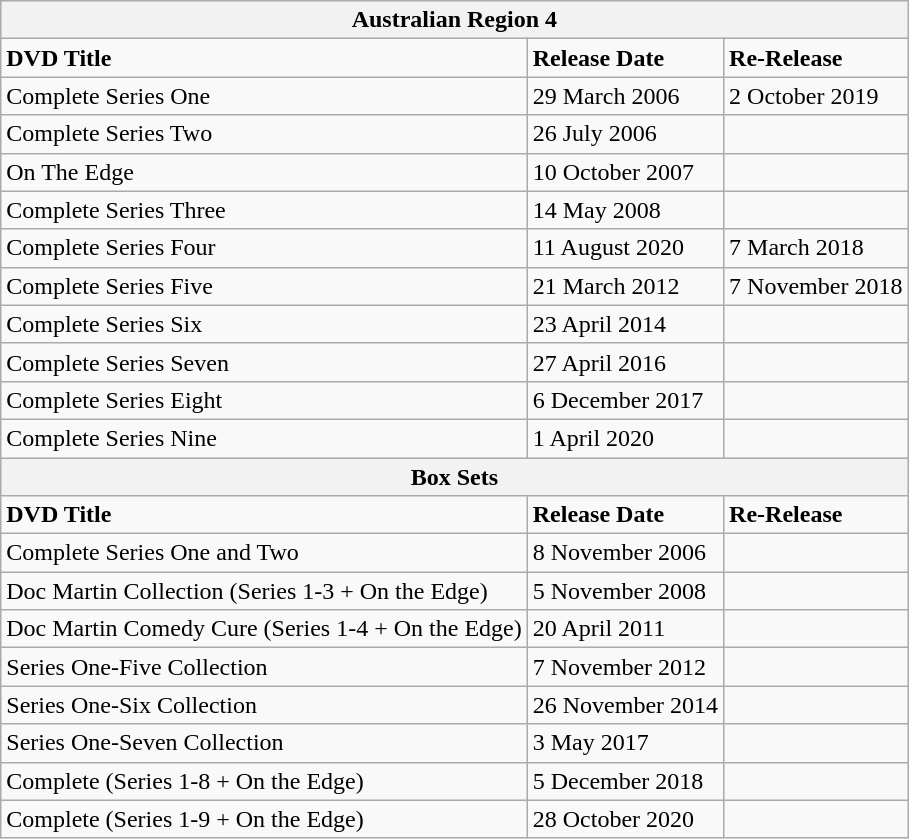<table class="wikitable">
<tr>
<th colspan="3">Australian Region 4</th>
</tr>
<tr>
<td><strong>DVD Title</strong></td>
<td><strong>Release Date</strong></td>
<td><strong>Re-Release</strong></td>
</tr>
<tr>
<td>Complete Series One</td>
<td>29 March 2006</td>
<td>2 October 2019</td>
</tr>
<tr>
<td>Complete Series Two</td>
<td>26 July 2006</td>
<td></td>
</tr>
<tr>
<td>On The Edge</td>
<td>10 October 2007</td>
<td></td>
</tr>
<tr>
<td>Complete Series Three</td>
<td>14 May 2008</td>
<td></td>
</tr>
<tr>
<td>Complete Series Four</td>
<td>11 August 2020</td>
<td>7 March 2018</td>
</tr>
<tr>
<td>Complete Series Five</td>
<td>21 March 2012</td>
<td>7 November 2018</td>
</tr>
<tr>
<td>Complete Series Six</td>
<td>23 April 2014</td>
<td></td>
</tr>
<tr>
<td>Complete Series Seven</td>
<td>27 April 2016</td>
<td></td>
</tr>
<tr>
<td>Complete Series Eight</td>
<td>6 December 2017</td>
<td></td>
</tr>
<tr>
<td>Complete Series Nine</td>
<td>1 April 2020</td>
<td></td>
</tr>
<tr>
<th colspan="3">Box Sets</th>
</tr>
<tr>
<td><strong>DVD Title</strong></td>
<td><strong>Release Date</strong></td>
<td><strong>Re-Release</strong></td>
</tr>
<tr>
<td>Complete Series One and Two</td>
<td>8 November 2006</td>
<td></td>
</tr>
<tr>
<td>Doc Martin Collection (Series 1-3 + On the Edge)</td>
<td>5 November 2008</td>
<td></td>
</tr>
<tr>
<td>Doc Martin Comedy Cure (Series 1-4 + On the Edge)</td>
<td>20 April 2011</td>
<td></td>
</tr>
<tr>
<td>Series One-Five Collection</td>
<td>7 November 2012</td>
<td></td>
</tr>
<tr>
<td>Series One-Six Collection</td>
<td>26 November 2014</td>
<td></td>
</tr>
<tr>
<td>Series One-Seven Collection</td>
<td>3 May 2017</td>
<td></td>
</tr>
<tr>
<td>Complete (Series 1-8 + On the Edge)</td>
<td>5 December 2018</td>
<td></td>
</tr>
<tr>
<td>Complete (Series 1-9 + On the Edge)</td>
<td>28 October 2020</td>
<td></td>
</tr>
</table>
